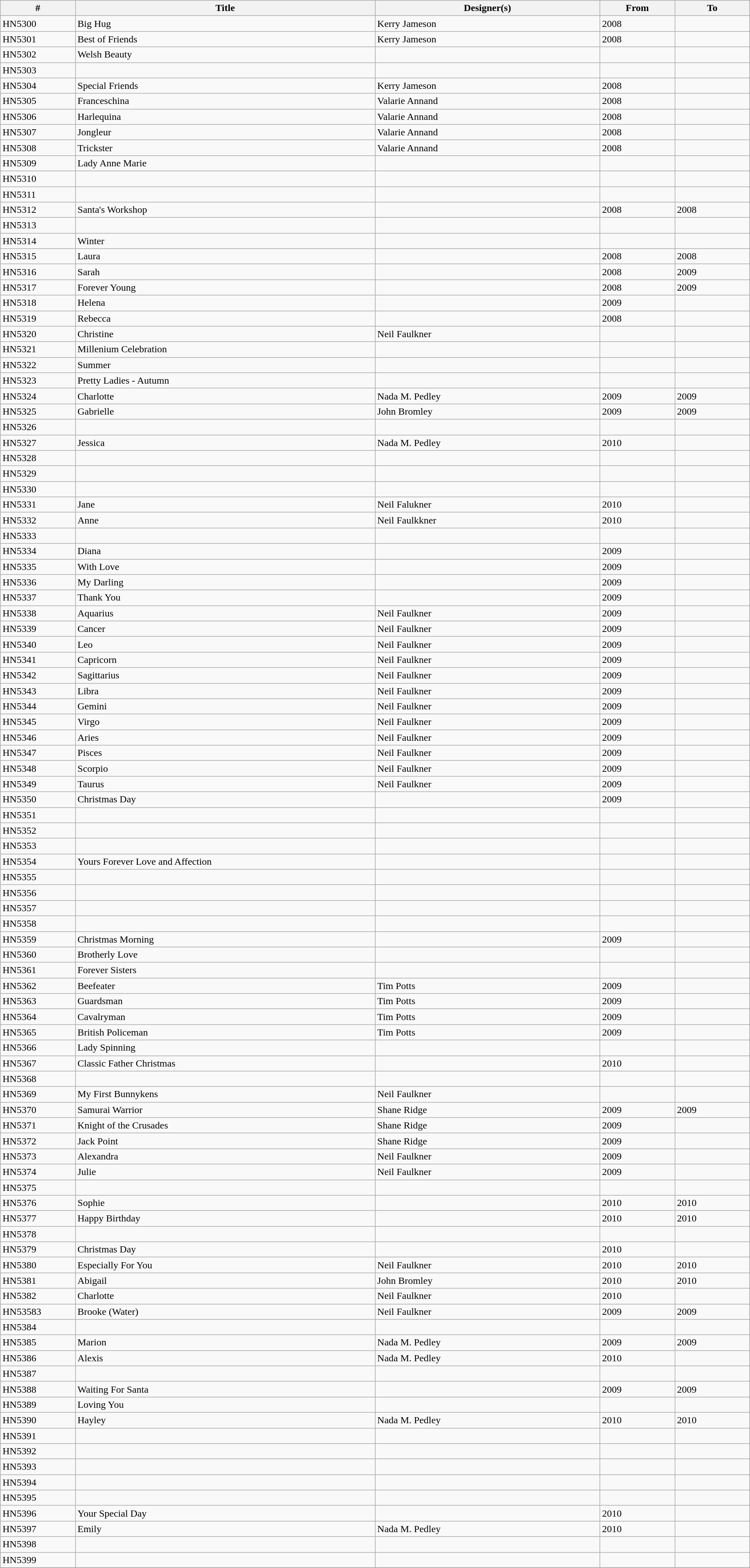<table class="wikitable collapsible" width="97%" border="1" cellpadding="1" cellspacing="0" align="centre">
<tr>
<th width=10%>#</th>
<th width=40%>Title</th>
<th width=30%>Designer(s)</th>
<th width=10%>From</th>
<th width=10%>To</th>
</tr>
<tr>
<td>HN5300</td>
<td>Big Hug</td>
<td>Kerry Jameson</td>
<td>2008</td>
<td></td>
</tr>
<tr>
<td>HN5301</td>
<td>Best of Friends</td>
<td>Kerry Jameson</td>
<td>2008</td>
<td></td>
</tr>
<tr>
<td>HN5302</td>
<td>Welsh Beauty</td>
<td></td>
<td></td>
<td></td>
</tr>
<tr>
<td>HN5303</td>
<td></td>
<td></td>
<td></td>
<td></td>
</tr>
<tr>
<td>HN5304</td>
<td>Special Friends</td>
<td>Kerry Jameson</td>
<td>2008</td>
<td></td>
</tr>
<tr>
<td>HN5305</td>
<td>Franceschina</td>
<td>Valarie Annand</td>
<td>2008</td>
<td></td>
</tr>
<tr>
<td>HN5306</td>
<td>Harlequina</td>
<td>Valarie Annand</td>
<td>2008</td>
<td></td>
</tr>
<tr>
<td>HN5307</td>
<td>Jongleur</td>
<td>Valarie Annand</td>
<td>2008</td>
<td></td>
</tr>
<tr>
<td>HN5308</td>
<td>Trickster</td>
<td>Valarie Annand</td>
<td>2008</td>
<td></td>
</tr>
<tr>
<td>HN5309</td>
<td>Lady Anne Marie</td>
<td></td>
<td></td>
<td></td>
</tr>
<tr>
<td>HN5310</td>
<td></td>
<td></td>
<td></td>
<td></td>
</tr>
<tr>
<td>HN5311</td>
<td></td>
<td></td>
<td></td>
<td></td>
</tr>
<tr>
<td>HN5312</td>
<td>Santa's Workshop</td>
<td></td>
<td>2008</td>
<td>2008</td>
</tr>
<tr>
<td>HN5313</td>
<td></td>
<td></td>
<td></td>
<td></td>
</tr>
<tr>
<td>HN5314</td>
<td>Winter</td>
<td></td>
<td></td>
<td></td>
</tr>
<tr>
<td>HN5315</td>
<td>Laura</td>
<td></td>
<td>2008</td>
<td>2008</td>
</tr>
<tr>
<td>HN5316</td>
<td>Sarah</td>
<td></td>
<td>2008</td>
<td>2009</td>
</tr>
<tr>
<td>HN5317</td>
<td>Forever Young</td>
<td></td>
<td>2008</td>
<td>2009</td>
</tr>
<tr>
<td>HN5318</td>
<td>Helena</td>
<td></td>
<td>2009</td>
<td></td>
</tr>
<tr>
<td>HN5319</td>
<td>Rebecca</td>
<td></td>
<td>2008</td>
<td></td>
</tr>
<tr>
<td>HN5320</td>
<td>Christine</td>
<td>Neil Faulkner</td>
<td></td>
<td></td>
</tr>
<tr>
<td>HN5321</td>
<td>Millenium Celebration</td>
<td></td>
<td></td>
<td></td>
</tr>
<tr>
<td>HN5322</td>
<td>Summer</td>
<td></td>
<td></td>
<td></td>
</tr>
<tr>
<td>HN5323</td>
<td>Pretty Ladies - Autumn</td>
<td></td>
<td></td>
<td></td>
</tr>
<tr>
<td>HN5324</td>
<td>Charlotte</td>
<td>Nada M. Pedley</td>
<td>2009</td>
<td>2009</td>
</tr>
<tr>
<td>HN5325</td>
<td>Gabrielle</td>
<td>John Bromley</td>
<td>2009</td>
<td>2009</td>
</tr>
<tr>
<td>HN5326</td>
<td></td>
<td></td>
<td></td>
<td></td>
</tr>
<tr>
<td>HN5327</td>
<td>Jessica</td>
<td>Nada M. Pedley</td>
<td>2010</td>
<td></td>
</tr>
<tr>
<td>HN5328</td>
<td></td>
<td></td>
<td></td>
<td></td>
</tr>
<tr>
<td>HN5329</td>
<td></td>
<td></td>
<td></td>
<td></td>
</tr>
<tr>
<td>HN5330</td>
<td></td>
<td></td>
<td></td>
<td></td>
</tr>
<tr>
<td>HN5331</td>
<td>Jane</td>
<td>Neil Falukner</td>
<td>2010</td>
<td></td>
</tr>
<tr>
<td>HN5332</td>
<td>Anne</td>
<td>Neil Faulkkner</td>
<td>2010</td>
<td></td>
</tr>
<tr>
<td>HN5333</td>
<td></td>
<td></td>
<td></td>
<td></td>
</tr>
<tr>
<td>HN5334</td>
<td>Diana</td>
<td></td>
<td>2009</td>
<td></td>
</tr>
<tr>
<td>HN5335</td>
<td>With Love</td>
<td></td>
<td>2009</td>
<td></td>
</tr>
<tr>
<td>HN5336</td>
<td>My Darling</td>
<td></td>
<td>2009</td>
<td></td>
</tr>
<tr>
<td>HN5337</td>
<td>Thank You</td>
<td></td>
<td>2009</td>
<td></td>
</tr>
<tr>
<td>HN5338</td>
<td>Aquarius</td>
<td>Neil Faulkner</td>
<td>2009</td>
<td></td>
</tr>
<tr>
<td>HN5339</td>
<td>Cancer</td>
<td>Neil Faulkner</td>
<td>2009</td>
<td></td>
</tr>
<tr>
<td>HN5340</td>
<td>Leo</td>
<td>Neil Faulkner</td>
<td>2009</td>
<td></td>
</tr>
<tr>
<td>HN5341</td>
<td>Capricorn</td>
<td>Neil Faulkner</td>
<td>2009</td>
<td></td>
</tr>
<tr>
<td>HN5342</td>
<td>Sagittarius</td>
<td>Neil Faulkner</td>
<td>2009</td>
<td></td>
</tr>
<tr>
<td>HN5343</td>
<td>Libra</td>
<td>Neil Faulkner</td>
<td>2009</td>
<td></td>
</tr>
<tr>
<td>HN5344</td>
<td>Gemini</td>
<td>Neil Faulkner</td>
<td>2009</td>
<td></td>
</tr>
<tr>
<td>HN5345</td>
<td>Virgo</td>
<td>Neil Faulkner</td>
<td>2009</td>
<td></td>
</tr>
<tr>
<td>HN5346</td>
<td>Aries</td>
<td>Neil Faulkner</td>
<td>2009</td>
<td></td>
</tr>
<tr>
<td>HN5347</td>
<td>Pisces</td>
<td>Neil Faulkner</td>
<td>2009</td>
<td></td>
</tr>
<tr>
<td>HN5348</td>
<td>Scorpio</td>
<td>Neil Faulkner</td>
<td>2009</td>
<td></td>
</tr>
<tr>
<td>HN5349</td>
<td>Taurus</td>
<td>Neil Faulkner</td>
<td>2009</td>
<td></td>
</tr>
<tr>
<td>HN5350</td>
<td>Christmas Day</td>
<td></td>
<td>2009</td>
<td></td>
</tr>
<tr>
<td>HN5351</td>
<td></td>
<td></td>
<td></td>
<td></td>
</tr>
<tr>
<td>HN5352</td>
<td></td>
<td></td>
<td></td>
<td></td>
</tr>
<tr>
<td>HN5353</td>
<td></td>
<td></td>
<td></td>
<td></td>
</tr>
<tr>
<td>HN5354</td>
<td>Yours Forever Love and Affection</td>
<td></td>
<td></td>
<td></td>
</tr>
<tr>
<td>HN5355</td>
<td></td>
<td></td>
<td></td>
<td></td>
</tr>
<tr>
<td>HN5356</td>
<td></td>
<td></td>
<td></td>
<td></td>
</tr>
<tr>
<td>HN5357</td>
<td></td>
<td></td>
<td></td>
<td></td>
</tr>
<tr>
<td>HN5358</td>
<td></td>
<td></td>
<td></td>
<td></td>
</tr>
<tr>
<td>HN5359</td>
<td>Christmas Morning</td>
<td></td>
<td>2009</td>
<td></td>
</tr>
<tr>
<td>HN5360</td>
<td>Brotherly Love</td>
<td></td>
<td></td>
<td></td>
</tr>
<tr>
<td>HN5361</td>
<td>Forever Sisters</td>
<td></td>
<td></td>
<td></td>
</tr>
<tr>
<td>HN5362</td>
<td>Beefeater</td>
<td>Tim Potts</td>
<td>2009</td>
<td></td>
</tr>
<tr>
<td>HN5363</td>
<td>Guardsman</td>
<td>Tim Potts</td>
<td>2009</td>
<td></td>
</tr>
<tr>
<td>HN5364</td>
<td>Cavalryman</td>
<td>Tim Potts</td>
<td>2009</td>
<td></td>
</tr>
<tr>
<td>HN5365</td>
<td>British Policeman</td>
<td>Tim Potts</td>
<td>2009</td>
<td></td>
</tr>
<tr>
<td>HN5366</td>
<td>Lady Spinning</td>
<td></td>
<td></td>
<td></td>
</tr>
<tr>
<td>HN5367</td>
<td>Classic Father Christmas</td>
<td></td>
<td>2010</td>
<td></td>
</tr>
<tr>
<td>HN5368</td>
<td></td>
<td></td>
<td></td>
<td></td>
</tr>
<tr>
<td>HN5369</td>
<td>My First Bunnykens</td>
<td>Neil Faulkner</td>
<td></td>
<td></td>
</tr>
<tr>
<td>HN5370</td>
<td>Samurai Warrior</td>
<td>Shane Ridge</td>
<td>2009</td>
<td>2009</td>
</tr>
<tr>
<td>HN5371</td>
<td>Knight of the Crusades</td>
<td>Shane Ridge</td>
<td>2009</td>
<td></td>
</tr>
<tr>
<td>HN5372</td>
<td>Jack Point</td>
<td>Shane Ridge</td>
<td>2009</td>
<td></td>
</tr>
<tr>
<td>HN5373</td>
<td>Alexandra</td>
<td>Neil Faulkner</td>
<td>2009</td>
<td></td>
</tr>
<tr>
<td>HN5374</td>
<td>Julie</td>
<td>Neil Faulkner</td>
<td>2009</td>
<td></td>
</tr>
<tr>
<td>HN5375</td>
<td></td>
<td></td>
<td></td>
<td></td>
</tr>
<tr>
<td>HN5376</td>
<td>Sophie</td>
<td></td>
<td>2010</td>
<td>2010</td>
</tr>
<tr>
<td>HN5377</td>
<td>Happy Birthday</td>
<td></td>
<td>2010</td>
<td>2010</td>
</tr>
<tr>
<td>HN5378</td>
<td></td>
<td></td>
<td></td>
<td></td>
</tr>
<tr>
<td>HN5379</td>
<td>Christmas Day</td>
<td></td>
<td>2010</td>
<td></td>
</tr>
<tr>
<td>HN5380</td>
<td>Especially For You</td>
<td>Neil Faulkner</td>
<td>2010</td>
<td>2010</td>
</tr>
<tr>
<td>HN5381</td>
<td>Abigail</td>
<td>John Bromley</td>
<td>2010</td>
<td>2010</td>
</tr>
<tr>
<td>HN5382</td>
<td>Charlotte</td>
<td>Neil Faulkner</td>
<td>2010</td>
<td></td>
</tr>
<tr>
<td>HN53583</td>
<td>Brooke (Water)</td>
<td>Neil Faulkner</td>
<td>2009</td>
<td>2009</td>
</tr>
<tr>
<td>HN5384</td>
<td></td>
<td></td>
<td></td>
<td></td>
</tr>
<tr>
<td>HN5385</td>
<td>Marion</td>
<td>Nada M. Pedley</td>
<td>2009</td>
<td>2009</td>
</tr>
<tr>
<td>HN5386</td>
<td>Alexis</td>
<td>Nada M. Pedley</td>
<td>2010</td>
<td></td>
</tr>
<tr>
<td>HN5387</td>
<td></td>
<td></td>
<td></td>
<td></td>
</tr>
<tr>
<td>HN5388</td>
<td>Waiting For Santa</td>
<td></td>
<td>2009</td>
<td>2009</td>
</tr>
<tr>
<td>HN5389</td>
<td>Loving You</td>
<td></td>
<td></td>
<td></td>
</tr>
<tr>
<td>HN5390</td>
<td>Hayley</td>
<td>Nada M. Pedley</td>
<td>2010</td>
<td>2010</td>
</tr>
<tr>
<td>HN5391</td>
<td></td>
<td></td>
<td></td>
<td></td>
</tr>
<tr>
<td>HN5392</td>
<td></td>
<td></td>
<td></td>
<td></td>
</tr>
<tr>
<td>HN5393</td>
<td></td>
<td></td>
<td></td>
<td></td>
</tr>
<tr>
<td>HN5394</td>
<td></td>
<td></td>
<td></td>
<td></td>
</tr>
<tr>
<td>HN5395</td>
<td></td>
<td></td>
<td></td>
<td></td>
</tr>
<tr>
<td>HN5396</td>
<td>Your Special Day</td>
<td></td>
<td>2010</td>
<td></td>
</tr>
<tr>
<td>HN5397</td>
<td>Emily</td>
<td>Nada M. Pedley</td>
<td>2010</td>
<td></td>
</tr>
<tr>
<td>HN5398</td>
<td></td>
<td></td>
<td></td>
<td></td>
</tr>
<tr>
<td>HN5399</td>
<td></td>
<td></td>
<td></td>
<td></td>
</tr>
<tr>
</tr>
</table>
